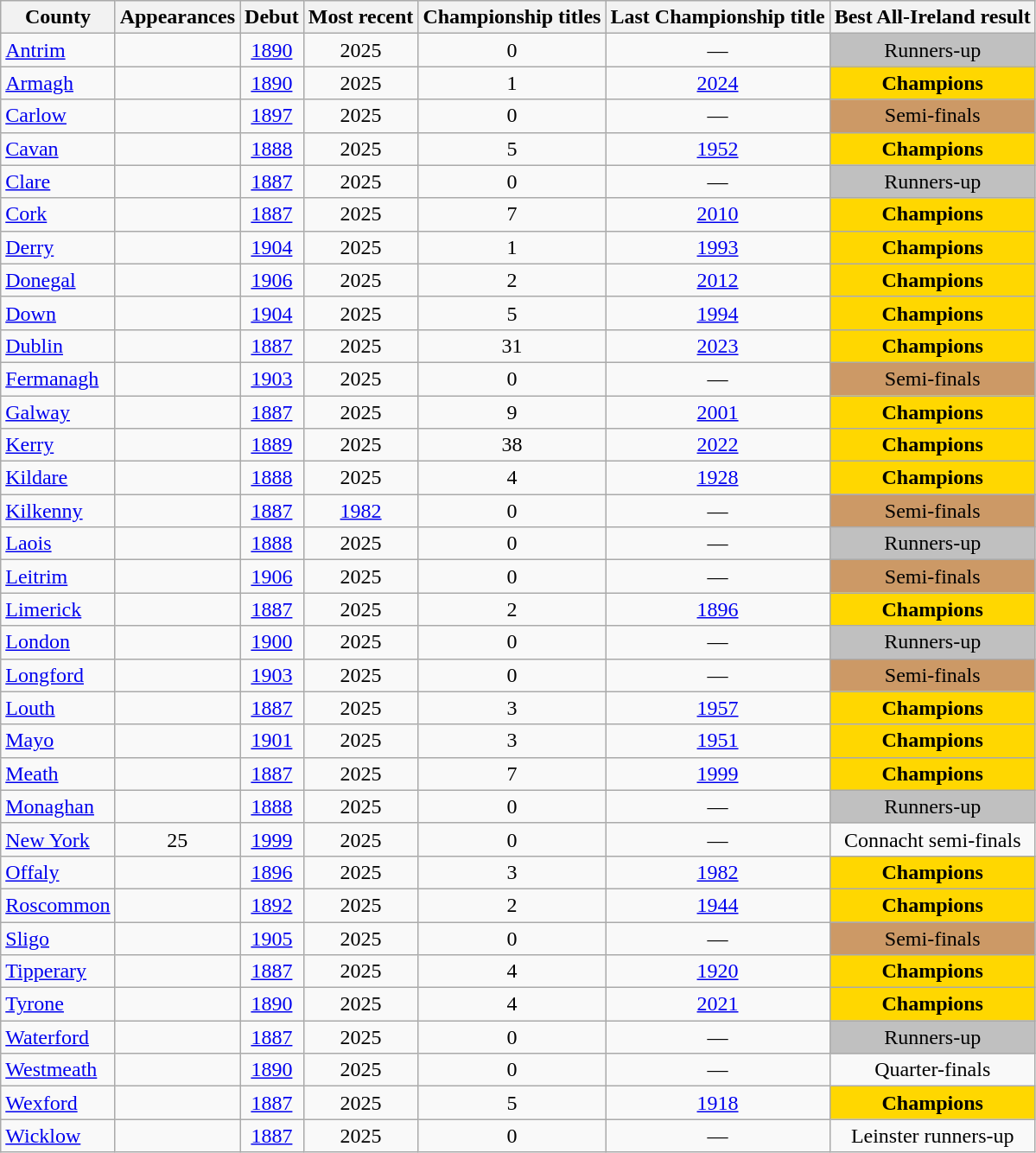<table class="wikitable sortable" style="text-align:center">
<tr>
<th>County</th>
<th>Appearances</th>
<th>Debut</th>
<th>Most recent</th>
<th>Championship titles</th>
<th>Last Championship title</th>
<th>Best All-Ireland result</th>
</tr>
<tr>
<td style="text-align:left"><a href='#'>Antrim</a></td>
<td></td>
<td><a href='#'>1890</a></td>
<td>2025</td>
<td>0</td>
<td>—</td>
<td bgcolor=silver>Runners-up</td>
</tr>
<tr>
<td style="text-align:left"><a href='#'>Armagh</a></td>
<td></td>
<td><a href='#'>1890</a></td>
<td>2025</td>
<td>1</td>
<td><a href='#'>2024</a></td>
<td bgcolor=gold><strong>Champions</strong></td>
</tr>
<tr>
<td style="text-align:left"><a href='#'>Carlow</a></td>
<td></td>
<td><a href='#'>1897</a></td>
<td>2025</td>
<td>0</td>
<td>—</td>
<td bgcolor=#cc9966>Semi-finals</td>
</tr>
<tr>
<td style="text-align:left"><a href='#'>Cavan</a></td>
<td></td>
<td><a href='#'>1888</a></td>
<td>2025</td>
<td>5</td>
<td><a href='#'>1952</a></td>
<td bgcolor=gold><strong>Champions</strong></td>
</tr>
<tr>
<td style="text-align:left"><a href='#'>Clare</a></td>
<td></td>
<td><a href='#'>1887</a></td>
<td>2025</td>
<td>0</td>
<td>—</td>
<td bgcolor=silver>Runners-up</td>
</tr>
<tr>
<td style="text-align:left"><a href='#'>Cork</a></td>
<td></td>
<td><a href='#'>1887</a></td>
<td>2025</td>
<td>7</td>
<td><a href='#'>2010</a></td>
<td bgcolor=gold><strong>Champions</strong></td>
</tr>
<tr>
<td style="text-align:left"><a href='#'>Derry</a></td>
<td></td>
<td><a href='#'>1904</a></td>
<td>2025</td>
<td>1</td>
<td><a href='#'>1993</a></td>
<td bgcolor=gold><strong>Champions</strong></td>
</tr>
<tr>
<td style="text-align:left"><a href='#'>Donegal</a></td>
<td></td>
<td><a href='#'>1906</a></td>
<td>2025</td>
<td>2</td>
<td><a href='#'>2012</a></td>
<td bgcolor=gold><strong>Champions</strong></td>
</tr>
<tr>
<td style="text-align:left"><a href='#'>Down</a></td>
<td></td>
<td><a href='#'>1904</a></td>
<td>2025</td>
<td>5</td>
<td><a href='#'>1994</a></td>
<td bgcolor=gold><strong>Champions</strong></td>
</tr>
<tr>
<td style="text-align:left"><a href='#'>Dublin</a></td>
<td></td>
<td><a href='#'>1887</a></td>
<td>2025</td>
<td>31</td>
<td><a href='#'>2023</a></td>
<td bgcolor=gold><strong>Champions</strong></td>
</tr>
<tr>
<td style="text-align:left"><a href='#'>Fermanagh</a></td>
<td></td>
<td><a href='#'>1903</a></td>
<td>2025</td>
<td>0</td>
<td>—</td>
<td bgcolor=#cc9966>Semi-finals</td>
</tr>
<tr>
<td style="text-align:left"><a href='#'>Galway</a></td>
<td></td>
<td><a href='#'>1887</a></td>
<td>2025</td>
<td>9</td>
<td><a href='#'>2001</a></td>
<td bgcolor=gold><strong>Champions</strong></td>
</tr>
<tr>
<td style="text-align:left"><a href='#'>Kerry</a></td>
<td></td>
<td><a href='#'>1889</a></td>
<td>2025</td>
<td>38</td>
<td><a href='#'>2022</a></td>
<td bgcolor=gold><strong>Champions</strong></td>
</tr>
<tr>
<td style="text-align:left"><a href='#'>Kildare</a></td>
<td></td>
<td><a href='#'>1888</a></td>
<td>2025</td>
<td>4</td>
<td><a href='#'>1928</a></td>
<td bgcolor=gold><strong>Champions</strong></td>
</tr>
<tr>
<td style="text-align:left"><a href='#'>Kilkenny</a></td>
<td></td>
<td><a href='#'>1887</a></td>
<td><a href='#'>1982</a></td>
<td>0</td>
<td>—</td>
<td bgcolor=#cc9966>Semi-finals</td>
</tr>
<tr>
<td style="text-align:left"><a href='#'>Laois</a></td>
<td></td>
<td><a href='#'>1888</a></td>
<td>2025</td>
<td>0</td>
<td>—</td>
<td bgcolor=silver>Runners-up</td>
</tr>
<tr>
<td style="text-align:left"><a href='#'>Leitrim</a></td>
<td></td>
<td><a href='#'>1906</a></td>
<td>2025</td>
<td>0</td>
<td>—</td>
<td bgcolor=#cc9966>Semi-finals</td>
</tr>
<tr>
<td style="text-align:left"><a href='#'>Limerick</a></td>
<td></td>
<td><a href='#'>1887</a></td>
<td>2025</td>
<td>2</td>
<td><a href='#'>1896</a></td>
<td bgcolor=gold><strong>Champions</strong></td>
</tr>
<tr>
<td style="text-align:left"><a href='#'>London</a></td>
<td></td>
<td><a href='#'>1900</a></td>
<td>2025</td>
<td>0</td>
<td>—</td>
<td bgcolor=silver>Runners-up</td>
</tr>
<tr>
<td style="text-align:left"><a href='#'>Longford</a></td>
<td></td>
<td><a href='#'>1903</a></td>
<td>2025</td>
<td>0</td>
<td>—</td>
<td bgcolor=#cc9966>Semi-finals</td>
</tr>
<tr>
<td style="text-align:left"><a href='#'>Louth</a></td>
<td></td>
<td><a href='#'>1887</a></td>
<td>2025</td>
<td>3</td>
<td><a href='#'>1957</a></td>
<td bgcolor=gold><strong>Champions</strong></td>
</tr>
<tr>
<td style="text-align:left"><a href='#'>Mayo</a></td>
<td></td>
<td><a href='#'>1901</a></td>
<td>2025</td>
<td>3</td>
<td><a href='#'>1951</a></td>
<td bgcolor=gold><strong>Champions</strong></td>
</tr>
<tr>
<td style="text-align:left"><a href='#'>Meath</a></td>
<td></td>
<td><a href='#'>1887</a></td>
<td>2025</td>
<td>7</td>
<td><a href='#'>1999</a></td>
<td bgcolor=gold><strong>Champions</strong></td>
</tr>
<tr>
<td style="text-align:left"><a href='#'>Monaghan</a></td>
<td></td>
<td><a href='#'>1888</a></td>
<td>2025</td>
<td>0</td>
<td>—</td>
<td bgcolor=silver>Runners-up</td>
</tr>
<tr>
<td style="text-align:left"><a href='#'>New York</a></td>
<td>25</td>
<td><a href='#'>1999</a></td>
<td>2025</td>
<td>0</td>
<td>—</td>
<td>Connacht semi-finals</td>
</tr>
<tr>
<td style="text-align:left"><a href='#'>Offaly</a></td>
<td></td>
<td><a href='#'>1896</a></td>
<td>2025</td>
<td>3</td>
<td><a href='#'>1982</a></td>
<td bgcolor=gold><strong>Champions</strong></td>
</tr>
<tr>
<td style="text-align:left"><a href='#'>Roscommon</a></td>
<td></td>
<td><a href='#'>1892</a></td>
<td>2025</td>
<td>2</td>
<td><a href='#'>1944</a></td>
<td bgcolor=gold><strong>Champions</strong></td>
</tr>
<tr>
<td style="text-align:left"><a href='#'>Sligo</a></td>
<td></td>
<td><a href='#'>1905</a></td>
<td>2025</td>
<td>0</td>
<td>—</td>
<td bgcolor=#cc9966>Semi-finals</td>
</tr>
<tr>
<td style="text-align:left"><a href='#'>Tipperary</a></td>
<td></td>
<td><a href='#'>1887</a></td>
<td>2025</td>
<td>4</td>
<td><a href='#'>1920</a></td>
<td bgcolor=gold><strong>Champions</strong></td>
</tr>
<tr>
<td style="text-align:left"><a href='#'>Tyrone</a></td>
<td></td>
<td><a href='#'>1890</a></td>
<td>2025</td>
<td>4</td>
<td><a href='#'>2021</a></td>
<td bgcolor=gold><strong>Champions</strong></td>
</tr>
<tr>
<td style="text-align:left"><a href='#'>Waterford</a></td>
<td></td>
<td><a href='#'>1887</a></td>
<td>2025</td>
<td>0</td>
<td>—</td>
<td bgcolor=silver>Runners-up</td>
</tr>
<tr>
<td style="text-align:left"><a href='#'>Westmeath</a></td>
<td></td>
<td><a href='#'>1890</a></td>
<td>2025</td>
<td>0</td>
<td>—</td>
<td>Quarter-finals</td>
</tr>
<tr>
<td style="text-align:left"><a href='#'>Wexford</a></td>
<td></td>
<td><a href='#'>1887</a></td>
<td>2025</td>
<td>5</td>
<td><a href='#'>1918</a></td>
<td bgcolor=gold><strong>Champions</strong></td>
</tr>
<tr>
<td style="text-align:left"><a href='#'>Wicklow</a></td>
<td></td>
<td><a href='#'>1887</a></td>
<td>2025</td>
<td>0</td>
<td>—</td>
<td>Leinster runners-up</td>
</tr>
</table>
